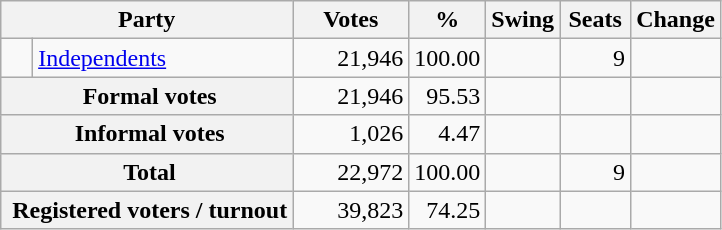<table class="wikitable" style="text-align:right; margin-bottom:0">
<tr>
<th style="width:10px" colspan=3>Party</th>
<th style="width:70px;">Votes</th>
<th style="width:40px;">%</th>
<th style="width:40px;">Swing</th>
<th style="width:40px;">Seats</th>
<th style="width:40px;">Change</th>
</tr>
<tr>
<td> </td>
<td style="text-align:left;" colspan="2"><a href='#'>Independents</a></td>
<td>21,946</td>
<td>100.00</td>
<td></td>
<td>9</td>
<td></td>
</tr>
<tr>
<th colspan="3" rowspan="1"> Formal votes</th>
<td>21,946</td>
<td>95.53</td>
<td></td>
<td></td>
<td></td>
</tr>
<tr>
<th colspan="3" rowspan="1"> Informal votes</th>
<td>1,026</td>
<td>4.47</td>
<td></td>
<td></td>
<td></td>
</tr>
<tr>
<th colspan="3" rowspan="1"> Total</th>
<td>22,972</td>
<td>100.00</td>
<td></td>
<td>9</td>
<td></td>
</tr>
<tr>
<th colspan="3" rowspan="1"> Registered voters / turnout</th>
<td>39,823</td>
<td>74.25</td>
<td></td>
<td></td>
<td></td>
</tr>
</table>
